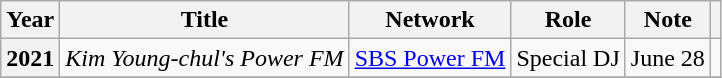<table class="wikitable plainrowheaders sortable nowrap">
<tr>
<th scope="col">Year</th>
<th scope="col">Title</th>
<th scope="col">Network</th>
<th scope="col">Role</th>
<th scope="col">Note</th>
<th scope="col" class="unsortable"></th>
</tr>
<tr>
<th scope="row">2021</th>
<td><em>Kim Young-chul's Power FM</em></td>
<td><a href='#'>SBS Power FM</a></td>
<td>Special DJ</td>
<td>June 28</td>
<td></td>
</tr>
<tr>
</tr>
</table>
